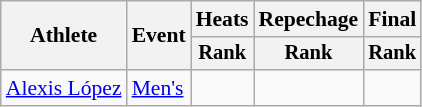<table class=wikitable style="font-size:90%;">
<tr>
<th rowspan=2>Athlete</th>
<th rowspan=2>Event</th>
<th>Heats</th>
<th>Repechage</th>
<th>Final</th>
</tr>
<tr style="font-size:95%">
<th>Rank</th>
<th>Rank</th>
<th>Rank</th>
</tr>
<tr align=center>
<td align=left><a href='#'>Alexis López</a></td>
<td align=left><a href='#'>Men's</a></td>
<td></td>
<td></td>
<td></td>
</tr>
</table>
